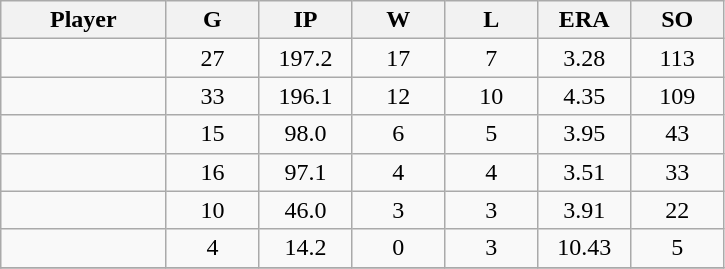<table class="wikitable sortable">
<tr>
<th bgcolor="#DDDDFF" width="16%">Player</th>
<th bgcolor="#DDDDFF" width="9%">G</th>
<th bgcolor="#DDDDFF" width="9%">IP</th>
<th bgcolor="#DDDDFF" width="9%">W</th>
<th bgcolor="#DDDDFF" width="9%">L</th>
<th bgcolor="#DDDDFF" width="9%">ERA</th>
<th bgcolor="#DDDDFF" width="9%">SO</th>
</tr>
<tr align="center">
<td></td>
<td>27</td>
<td>197.2</td>
<td>17</td>
<td>7</td>
<td>3.28</td>
<td>113</td>
</tr>
<tr align=center>
<td></td>
<td>33</td>
<td>196.1</td>
<td>12</td>
<td>10</td>
<td>4.35</td>
<td>109</td>
</tr>
<tr align="center">
<td></td>
<td>15</td>
<td>98.0</td>
<td>6</td>
<td>5</td>
<td>3.95</td>
<td>43</td>
</tr>
<tr align="center">
<td></td>
<td>16</td>
<td>97.1</td>
<td>4</td>
<td>4</td>
<td>3.51</td>
<td>33</td>
</tr>
<tr align="center">
<td></td>
<td>10</td>
<td>46.0</td>
<td>3</td>
<td>3</td>
<td>3.91</td>
<td>22</td>
</tr>
<tr align="center">
<td></td>
<td>4</td>
<td>14.2</td>
<td>0</td>
<td>3</td>
<td>10.43</td>
<td>5</td>
</tr>
<tr align="center">
</tr>
</table>
